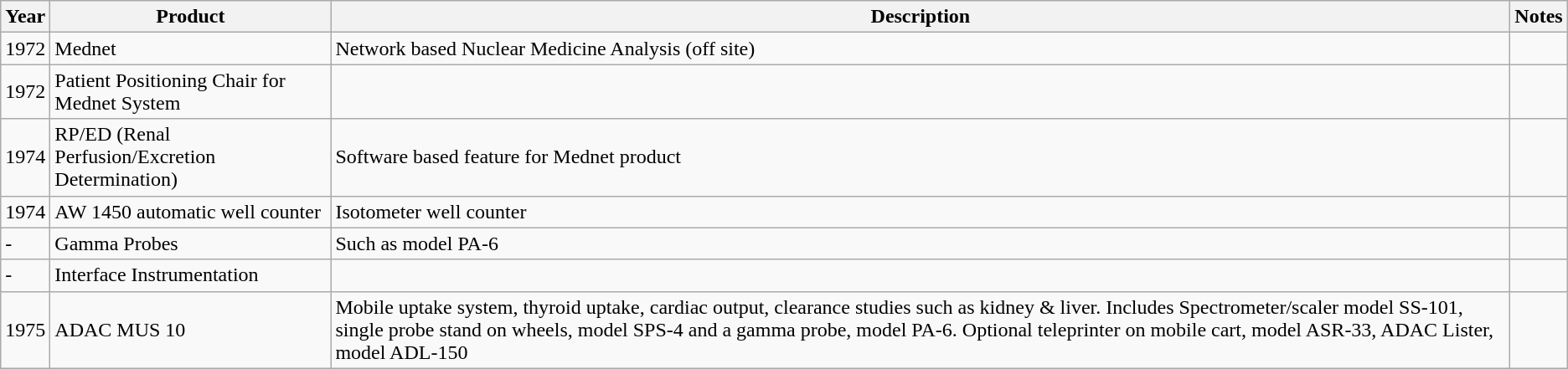<table class="wikitable">
<tr>
<th>Year</th>
<th>Product</th>
<th>Description</th>
<th>Notes</th>
</tr>
<tr>
<td>1972</td>
<td>Mednet</td>
<td>Network based Nuclear Medicine Analysis (off site)</td>
<td></td>
</tr>
<tr>
<td>1972</td>
<td>Patient Positioning Chair for Mednet System</td>
<td></td>
<td></td>
</tr>
<tr>
<td>1974</td>
<td>RP/ED (Renal Perfusion/Excretion Determination)</td>
<td>Software based feature for Mednet product</td>
<td></td>
</tr>
<tr>
<td>1974</td>
<td>AW 1450 automatic well counter</td>
<td>Isotometer well counter</td>
<td></td>
</tr>
<tr>
<td>-</td>
<td>Gamma Probes</td>
<td>Such as model PA-6</td>
<td></td>
</tr>
<tr>
<td>-</td>
<td>Interface Instrumentation</td>
<td></td>
<td></td>
</tr>
<tr>
<td>1975</td>
<td>ADAC MUS 10</td>
<td>Mobile uptake system, thyroid uptake, cardiac output, clearance studies such as kidney & liver. Includes Spectrometer/scaler model SS-101, single probe stand on wheels, model SPS-4 and a gamma probe, model PA-6. Optional teleprinter on mobile cart, model ASR-33, ADAC Lister, model ADL-150</td>
<td></td>
</tr>
</table>
